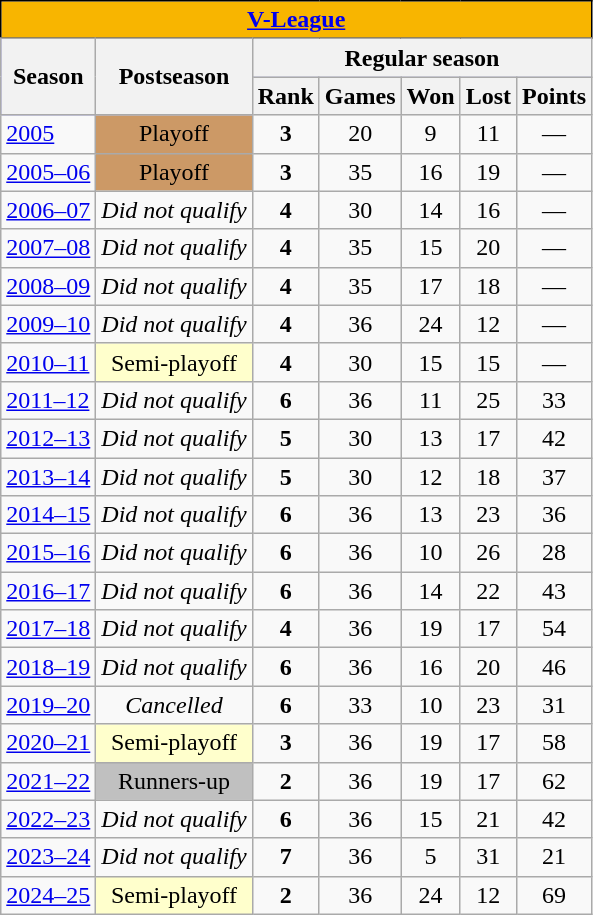<table class="wikitable">
<tr>
<th colspan="7" style="background:#F8B500; border:1px solid black"><a href='#'><span>V-League</span></a></th>
</tr>
<tr>
</tr>
<tr bgcolor=#7070ff>
<th rowspan="2">Season</th>
<th rowspan="2">Postseason</th>
<th colspan="5">Regular season</th>
</tr>
<tr>
<th>Rank</th>
<th>Games</th>
<th>Won</th>
<th>Lost</th>
<th>Points</th>
</tr>
<tr>
<td><a href='#'>2005</a></td>
<td align=center  bgcolor="#cc9966">Playoff</td>
<td align=center><strong>3</strong></td>
<td align=center>20</td>
<td align=center>9</td>
<td align=center>11</td>
<td align=center>—</td>
</tr>
<tr>
<td><a href='#'>2005–06</a></td>
<td align=center  bgcolor="#cc9966">Playoff</td>
<td align=center><strong>3</strong></td>
<td align=center>35</td>
<td align=center>16</td>
<td align=center>19</td>
<td align=center>—</td>
</tr>
<tr>
<td><a href='#'>2006–07</a></td>
<td align=center><em>Did not qualify</em></td>
<td align=center><strong>4</strong></td>
<td align=center>30</td>
<td align=center>14</td>
<td align=center>16</td>
<td align=center>—</td>
</tr>
<tr>
<td><a href='#'>2007–08</a></td>
<td align=center><em>Did not qualify</em></td>
<td align=center><strong>4</strong></td>
<td align=center>35</td>
<td align=center>15</td>
<td align=center>20</td>
<td align=center>—</td>
</tr>
<tr>
<td><a href='#'>2008–09</a></td>
<td align=center><em>Did not qualify</em></td>
<td align=center><strong>4</strong></td>
<td align=center>35</td>
<td align=center>17</td>
<td align=center>18</td>
<td align=center>—</td>
</tr>
<tr>
<td><a href='#'>2009–10</a></td>
<td align=center><em>Did not qualify</em></td>
<td align=center><strong>4</strong></td>
<td align=center>36</td>
<td align=center>24</td>
<td align=center>12</td>
<td align=center>—</td>
</tr>
<tr>
<td><a href='#'>2010–11</a></td>
<td align=center  bgcolor="#ffffcc">Semi-playoff</td>
<td align=center><strong>4</strong></td>
<td align=center>30</td>
<td align=center>15</td>
<td align=center>15</td>
<td align=center>—</td>
</tr>
<tr>
<td><a href='#'>2011–12</a></td>
<td align=center><em>Did not qualify</em></td>
<td align=center><strong>6</strong></td>
<td align=center>36</td>
<td align=center>11</td>
<td align=center>25</td>
<td align=center>33</td>
</tr>
<tr>
<td><a href='#'>2012–13</a></td>
<td align=center><em>Did not qualify</em></td>
<td align=center><strong>5</strong></td>
<td align=center>30</td>
<td align=center>13</td>
<td align=center>17</td>
<td align=center>42</td>
</tr>
<tr>
<td><a href='#'>2013–14</a></td>
<td align=center><em>Did not qualify</em></td>
<td align=center><strong>5</strong></td>
<td align=center>30</td>
<td align=center>12</td>
<td align=center>18</td>
<td align=center>37</td>
</tr>
<tr>
<td><a href='#'>2014–15</a></td>
<td align=center><em>Did not qualify</em></td>
<td align=center><strong>6</strong></td>
<td align=center>36</td>
<td align=center>13</td>
<td align=center>23</td>
<td align=center>36</td>
</tr>
<tr>
<td><a href='#'>2015–16</a></td>
<td align=center><em>Did not qualify</em></td>
<td align=center><strong>6</strong></td>
<td align=center>36</td>
<td align=center>10</td>
<td align=center>26</td>
<td align=center>28</td>
</tr>
<tr>
<td><a href='#'>2016–17</a></td>
<td align=center><em>Did not qualify</em></td>
<td align=center><strong>6</strong></td>
<td align=center>36</td>
<td align=center>14</td>
<td align=center>22</td>
<td align=center>43</td>
</tr>
<tr>
<td><a href='#'>2017–18</a></td>
<td align=center><em>Did not qualify</em></td>
<td align=center><strong>4</strong></td>
<td align=center>36</td>
<td align=center>19</td>
<td align=center>17</td>
<td align=center>54</td>
</tr>
<tr>
<td><a href='#'>2018–19</a></td>
<td align=center><em>Did not qualify</em></td>
<td align=center><strong>6</strong></td>
<td align=center>36</td>
<td align=center>16</td>
<td align=center>20</td>
<td align=center>46</td>
</tr>
<tr>
<td><a href='#'>2019–20</a></td>
<td align=center><em>Cancelled</em></td>
<td align=center><strong>6</strong></td>
<td align=center>33</td>
<td align=center>10</td>
<td align=center>23</td>
<td align=center>31</td>
</tr>
<tr>
<td><a href='#'>2020–21</a></td>
<td align=center  bgcolor="#ffffcc">Semi-playoff</td>
<td align=center><strong>3</strong></td>
<td align=center>36</td>
<td align=center>19</td>
<td align=center>17</td>
<td align=center>58</td>
</tr>
<tr>
<td><a href='#'>2021–22</a></td>
<td align=center  bgcolor="silver">Runners-up</td>
<td align=center><strong>2</strong></td>
<td align=center>36</td>
<td align=center>19</td>
<td align=center>17</td>
<td align=center>62</td>
</tr>
<tr>
<td><a href='#'>2022–23</a></td>
<td align=center><em>Did not qualify</em></td>
<td align=center><strong>6</strong></td>
<td align=center>36</td>
<td align=center>15</td>
<td align=center>21</td>
<td align=center>42</td>
</tr>
<tr>
<td><a href='#'>2023–24</a></td>
<td align=center><em>Did not qualify</em></td>
<td align=center><strong>7</strong></td>
<td align=center>36</td>
<td align=center>5</td>
<td align=center>31</td>
<td align=center>21</td>
</tr>
<tr>
<td><a href='#'>2024–25</a></td>
<td align=center  bgcolor="#ffffcc">Semi-playoff</td>
<td align=center><strong>2</strong></td>
<td align=center>36</td>
<td align=center>24</td>
<td align=center>12</td>
<td align=center>69</td>
</tr>
</table>
